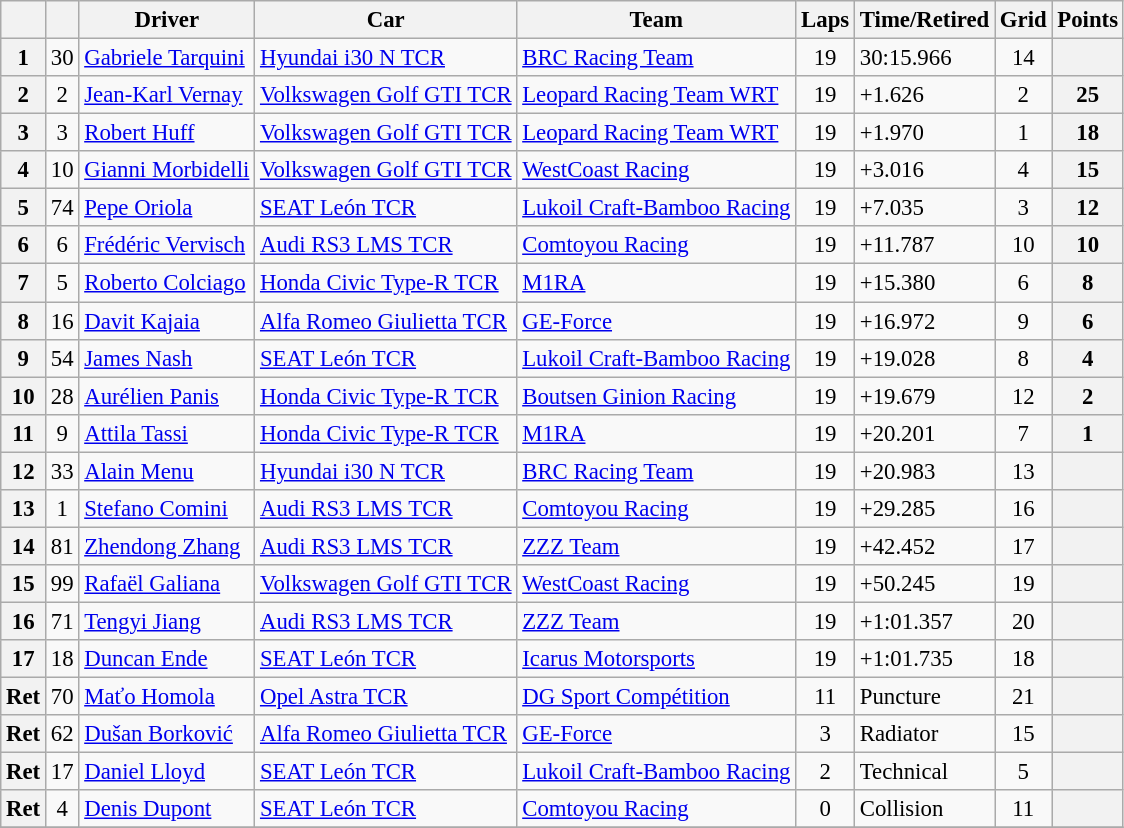<table class="wikitable sortable" style="font-size:95%">
<tr>
<th></th>
<th></th>
<th>Driver</th>
<th>Car</th>
<th>Team</th>
<th>Laps</th>
<th>Time/Retired</th>
<th>Grid</th>
<th>Points</th>
</tr>
<tr>
<th>1</th>
<td align=center>30</td>
<td> <a href='#'>Gabriele Tarquini</a></td>
<td><a href='#'>Hyundai i30 N TCR</a></td>
<td> <a href='#'>BRC Racing Team</a></td>
<td align=center>19</td>
<td>30:15.966</td>
<td align=center>14</td>
<th></th>
</tr>
<tr>
<th>2</th>
<td align=center>2</td>
<td> <a href='#'>Jean-Karl Vernay</a></td>
<td><a href='#'>Volkswagen Golf GTI TCR</a></td>
<td> <a href='#'>Leopard Racing Team WRT</a></td>
<td align=center>19</td>
<td>+1.626</td>
<td align=center>2</td>
<th>25</th>
</tr>
<tr>
<th>3</th>
<td align=center>3</td>
<td> <a href='#'>Robert Huff</a></td>
<td><a href='#'>Volkswagen Golf GTI TCR</a></td>
<td> <a href='#'>Leopard Racing Team WRT</a></td>
<td align=center>19</td>
<td>+1.970</td>
<td align=center>1</td>
<th>18</th>
</tr>
<tr>
<th>4</th>
<td align=center>10</td>
<td> <a href='#'>Gianni Morbidelli</a></td>
<td><a href='#'>Volkswagen Golf GTI TCR</a></td>
<td> <a href='#'>WestCoast Racing</a></td>
<td align=center>19</td>
<td>+3.016</td>
<td align=center>4</td>
<th>15</th>
</tr>
<tr>
<th>5</th>
<td align=center>74</td>
<td> <a href='#'>Pepe Oriola</a></td>
<td><a href='#'>SEAT León TCR</a></td>
<td> <a href='#'>Lukoil Craft-Bamboo Racing</a></td>
<td align=center>19</td>
<td>+7.035</td>
<td align=center>3</td>
<th>12</th>
</tr>
<tr>
<th>6</th>
<td align=center>6</td>
<td> <a href='#'>Frédéric Vervisch</a></td>
<td><a href='#'>Audi RS3 LMS TCR</a></td>
<td> <a href='#'>Comtoyou Racing</a></td>
<td align=center>19</td>
<td>+11.787</td>
<td align=center>10</td>
<th>10</th>
</tr>
<tr>
<th>7</th>
<td align=center>5</td>
<td> <a href='#'>Roberto Colciago</a></td>
<td><a href='#'>Honda Civic Type-R TCR</a></td>
<td> <a href='#'>M1RA</a></td>
<td align=center>19</td>
<td>+15.380</td>
<td align=center>6</td>
<th>8</th>
</tr>
<tr>
<th>8</th>
<td align=center>16</td>
<td> <a href='#'>Davit Kajaia</a></td>
<td><a href='#'>Alfa Romeo Giulietta TCR</a></td>
<td> <a href='#'>GE-Force</a></td>
<td align=center>19</td>
<td>+16.972</td>
<td align=center>9</td>
<th>6</th>
</tr>
<tr>
<th>9</th>
<td align=center>54</td>
<td> <a href='#'>James Nash</a></td>
<td><a href='#'>SEAT León TCR</a></td>
<td> <a href='#'>Lukoil Craft-Bamboo Racing</a></td>
<td align=center>19</td>
<td>+19.028</td>
<td align=center>8</td>
<th>4</th>
</tr>
<tr>
<th>10</th>
<td align=center>28</td>
<td> <a href='#'>Aurélien Panis</a></td>
<td><a href='#'>Honda Civic Type-R TCR</a></td>
<td> <a href='#'>Boutsen Ginion Racing</a></td>
<td align=center>19</td>
<td>+19.679</td>
<td align=center>12</td>
<th>2</th>
</tr>
<tr>
<th>11</th>
<td align=center>9</td>
<td> <a href='#'>Attila Tassi</a></td>
<td><a href='#'>Honda Civic Type-R TCR</a></td>
<td> <a href='#'>M1RA</a></td>
<td align=center>19</td>
<td>+20.201</td>
<td align=center>7</td>
<th>1</th>
</tr>
<tr>
<th>12</th>
<td align=center>33</td>
<td> <a href='#'>Alain Menu</a></td>
<td><a href='#'>Hyundai i30 N TCR</a></td>
<td> <a href='#'>BRC Racing Team</a></td>
<td align=center>19</td>
<td>+20.983</td>
<td align=center>13</td>
<th></th>
</tr>
<tr>
<th>13</th>
<td align=center>1</td>
<td> <a href='#'>Stefano Comini</a></td>
<td><a href='#'>Audi RS3 LMS TCR</a></td>
<td> <a href='#'>Comtoyou Racing</a></td>
<td align=center>19</td>
<td>+29.285</td>
<td align=center>16</td>
<th></th>
</tr>
<tr>
<th>14</th>
<td align=center>81</td>
<td> <a href='#'>Zhendong Zhang</a></td>
<td><a href='#'>Audi RS3 LMS TCR</a></td>
<td> <a href='#'>ZZZ Team</a></td>
<td align=center>19</td>
<td>+42.452</td>
<td align=center>17</td>
<th></th>
</tr>
<tr>
<th>15</th>
<td align=center>99</td>
<td> <a href='#'>Rafaël Galiana</a></td>
<td><a href='#'>Volkswagen Golf GTI TCR</a></td>
<td> <a href='#'>WestCoast Racing</a></td>
<td align=center>19</td>
<td>+50.245</td>
<td align=center>19</td>
<th></th>
</tr>
<tr>
<th>16</th>
<td align=center>71</td>
<td> <a href='#'>Tengyi Jiang</a></td>
<td><a href='#'>Audi RS3 LMS TCR</a></td>
<td> <a href='#'>ZZZ Team</a></td>
<td align=center>19</td>
<td>+1:01.357</td>
<td align=center>20</td>
<th></th>
</tr>
<tr>
<th>17</th>
<td align=center>18</td>
<td> <a href='#'>Duncan Ende</a></td>
<td><a href='#'>SEAT León TCR</a></td>
<td> <a href='#'>Icarus Motorsports</a></td>
<td align=center>19</td>
<td>+1:01.735</td>
<td align=center>18</td>
<th></th>
</tr>
<tr>
<th>Ret</th>
<td align=center>70</td>
<td> <a href='#'>Maťo Homola</a></td>
<td><a href='#'>Opel Astra TCR</a></td>
<td> <a href='#'>DG Sport Compétition</a></td>
<td align=center>11</td>
<td>Puncture</td>
<td align=center>21</td>
<th></th>
</tr>
<tr>
<th>Ret</th>
<td align=center>62</td>
<td> <a href='#'>Dušan Borković</a></td>
<td><a href='#'>Alfa Romeo Giulietta TCR</a></td>
<td> <a href='#'>GE-Force</a></td>
<td align=center>3</td>
<td>Radiator</td>
<td align=center>15</td>
<th></th>
</tr>
<tr>
<th>Ret</th>
<td align=center>17</td>
<td> <a href='#'>Daniel Lloyd</a></td>
<td><a href='#'>SEAT León TCR</a></td>
<td> <a href='#'>Lukoil Craft-Bamboo Racing</a></td>
<td align=center>2</td>
<td>Technical</td>
<td align=center>5</td>
<th></th>
</tr>
<tr>
<th>Ret</th>
<td align=center>4</td>
<td> <a href='#'>Denis Dupont</a></td>
<td><a href='#'>SEAT León TCR</a></td>
<td> <a href='#'>Comtoyou Racing</a></td>
<td align=center>0</td>
<td>Collision</td>
<td align=center>11</td>
<th></th>
</tr>
<tr>
</tr>
</table>
